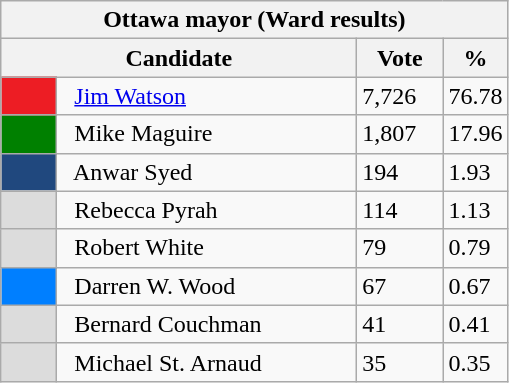<table class="wikitable">
<tr>
<th colspan="4">Ottawa mayor (Ward results)</th>
</tr>
<tr>
<th bgcolor="#DDDDFF" width="230px" colspan="2">Candidate</th>
<th bgcolor="#DDDDFF" width="50px">Vote</th>
<th bgcolor="#DDDDFF" width="30px">%</th>
</tr>
<tr>
<td bgcolor=#ED1D24 width="30px"> </td>
<td>  <a href='#'>Jim Watson</a></td>
<td>7,726</td>
<td>76.78</td>
</tr>
<tr>
<td bgcolor=#008000 width="30px"> </td>
<td>  Mike Maguire</td>
<td>1,807</td>
<td>17.96</td>
</tr>
<tr>
<td bgcolor=#20487E width="30px"> </td>
<td>  Anwar Syed</td>
<td>194</td>
<td>1.93</td>
</tr>
<tr>
<td bgcolor=#DCDCDC width="30px"> </td>
<td>  Rebecca Pyrah</td>
<td>114</td>
<td>1.13</td>
</tr>
<tr>
<td bgcolor=#DCDCDC width="30px"> </td>
<td>  Robert White</td>
<td>79</td>
<td>0.79</td>
</tr>
<tr>
<td bgcolor=#007FFF width="30px"> </td>
<td>  Darren W. Wood</td>
<td>67</td>
<td>0.67</td>
</tr>
<tr>
<td bgcolor=#DCDCDC width="30px"> </td>
<td>  Bernard Couchman</td>
<td>41</td>
<td>0.41</td>
</tr>
<tr>
<td bgcolor=#DCDCDC width="30px"> </td>
<td>  Michael St. Arnaud</td>
<td>35</td>
<td>0.35</td>
</tr>
</table>
